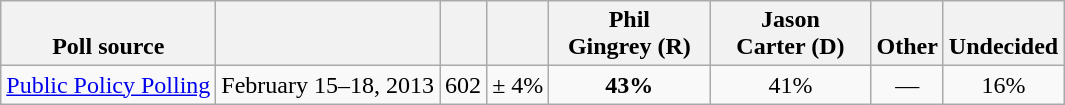<table class="wikitable" style="text-align:center">
<tr valign= bottom>
<th>Poll source</th>
<th></th>
<th></th>
<th></th>
<th style="width:100px;">Phil<br>Gingrey (R)</th>
<th style="width:100px;">Jason<br>Carter (D)</th>
<th>Other</th>
<th>Undecided</th>
</tr>
<tr>
<td align=left><a href='#'>Public Policy Polling</a></td>
<td>February 15–18, 2013</td>
<td>602</td>
<td>± 4%</td>
<td><strong>43%</strong></td>
<td>41%</td>
<td>—</td>
<td>16%</td>
</tr>
</table>
